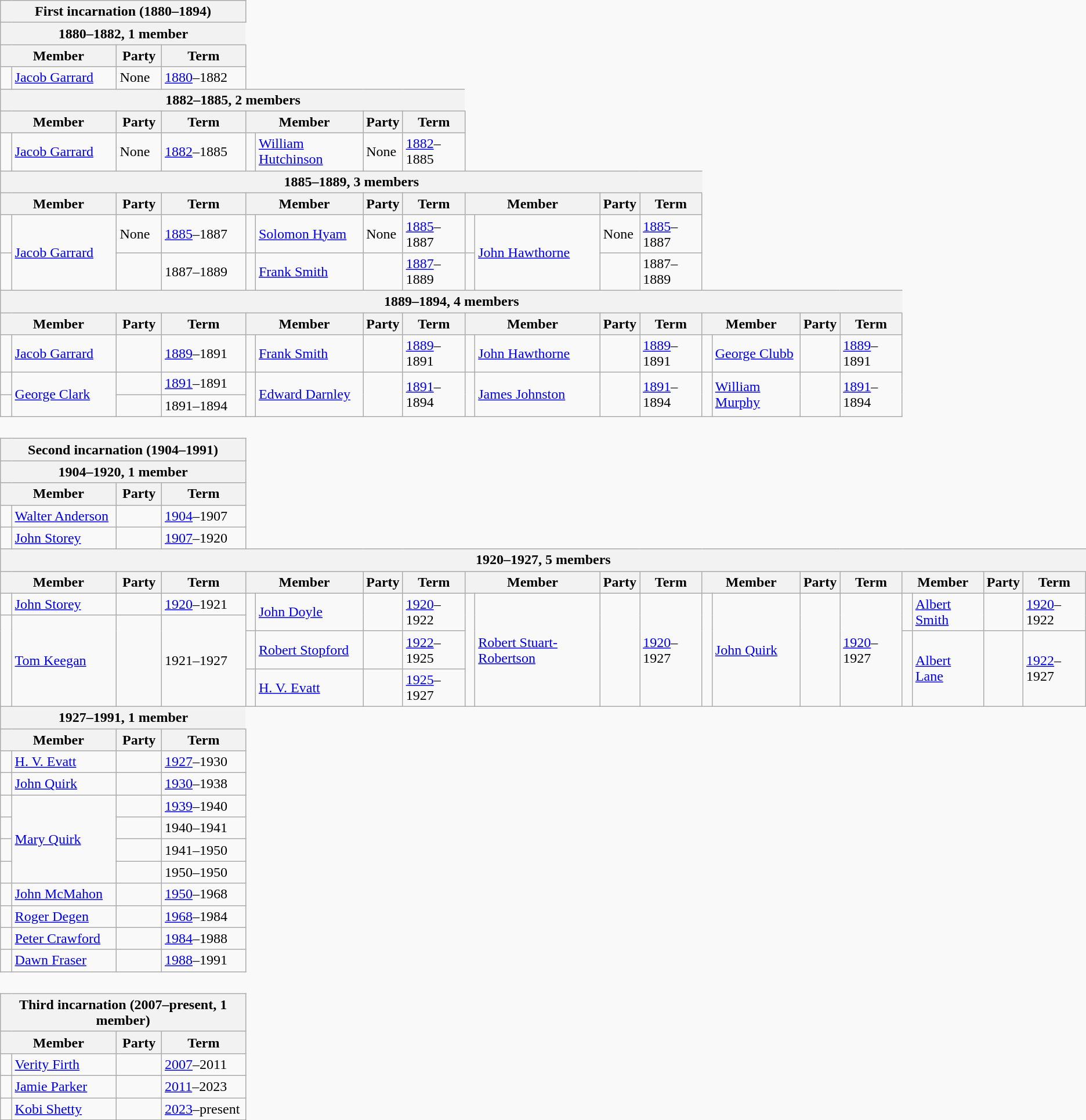<table class="wikitable" style='border-style: none none none none;'>
<tr>
<th colspan="4">First incarnation (1880–1894)</th>
</tr>
<tr>
<th colspan=4 style="border-right:0px;">1880–1882, 1 member</th>
</tr>
<tr>
<th colspan="2">Member</th>
<th>Party</th>
<th>Term</th>
</tr>
<tr style="background: #f9f9f9">
<td> </td>
<td><a href='#'>Jacob Garrard</a></td>
<td>None</td>
<td><a href='#'>1880</a>–1882</td>
</tr>
<tr>
<th colspan=8 style="border-right:0px;">1882–1885, 2 members</th>
</tr>
<tr>
<th colspan="2">Member</th>
<th>Party</th>
<th>Term</th>
<th colspan="2">Member</th>
<th>Party</th>
<th>Term</th>
</tr>
<tr style="background: #f9f9f9">
<td> </td>
<td><a href='#'>Jacob Garrard</a></td>
<td>None</td>
<td><a href='#'>1882</a>–1885</td>
<td> </td>
<td><a href='#'>William Hutchinson</a></td>
<td>None</td>
<td><a href='#'>1882</a>–1885</td>
</tr>
<tr>
<th colspan=12 style="border-right:0px;";>1885–1889, 3 members</th>
</tr>
<tr>
<th colspan="2">Member</th>
<th>Party</th>
<th>Term</th>
<th colspan="2">Member</th>
<th>Party</th>
<th>Term</th>
<th colspan="2">Member</th>
<th>Party</th>
<th>Term</th>
</tr>
<tr style="background: #f9f9f9">
<td> </td>
<td rowspan=2><a href='#'>Jacob Garrard</a></td>
<td>None</td>
<td><a href='#'>1885</a>–1887</td>
<td> </td>
<td><a href='#'>Solomon Hyam</a></td>
<td>None</td>
<td><a href='#'>1885</a>–1887</td>
<td> </td>
<td rowspan=2><a href='#'>John Hawthorne</a></td>
<td>None</td>
<td><a href='#'>1885</a>–1887</td>
</tr>
<tr style="background: #f9f9f9">
<td> </td>
<td></td>
<td>1887–1889</td>
<td> </td>
<td><a href='#'>Frank Smith</a></td>
<td></td>
<td><a href='#'>1887</a>–1889</td>
<td> </td>
<td></td>
<td>1887–1889</td>
</tr>
<tr>
<th colspan=16 style="border-right:0px;";>1889–1894, 4 members</th>
</tr>
<tr>
<th colspan="2">Member</th>
<th>Party</th>
<th>Term</th>
<th colspan="2">Member</th>
<th>Party</th>
<th>Term</th>
<th colspan="2">Member</th>
<th>Party</th>
<th>Term</th>
<th colspan="2">Member</th>
<th>Party</th>
<th>Term</th>
</tr>
<tr style="background: #f9f9f9">
<td> </td>
<td><a href='#'>Jacob Garrard</a></td>
<td></td>
<td><a href='#'>1889</a>–1891</td>
<td> </td>
<td><a href='#'>Frank Smith</a></td>
<td></td>
<td><a href='#'>1889</a>–1891</td>
<td> </td>
<td><a href='#'>John Hawthorne</a></td>
<td></td>
<td><a href='#'>1889</a>–1891</td>
<td> </td>
<td><a href='#'>George Clubb</a></td>
<td></td>
<td><a href='#'>1889</a>–1891</td>
</tr>
<tr style="background: #f9f9f9">
<td> </td>
<td rowspan=2><a href='#'>George Clark</a></td>
<td></td>
<td><a href='#'>1891</a>–1891</td>
<td rowspan=2 > </td>
<td rowspan=2><a href='#'>Edward Darnley</a></td>
<td rowspan=2></td>
<td rowspan=2><a href='#'>1891</a>–1894</td>
<td rowspan=2 > </td>
<td rowspan=2><a href='#'>James Johnston</a></td>
<td rowspan=2></td>
<td rowspan=2><a href='#'>1891</a>–1894</td>
<td rowspan=2 > </td>
<td rowspan=2><a href='#'>William Murphy</a></td>
<td rowspan=2></td>
<td rowspan=2><a href='#'>1891</a>–1894</td>
</tr>
<tr style="background: #f9f9f9">
<td> </td>
<td></td>
<td>1891–1894</td>
</tr>
<tr>
<td colspan="4" style='border-style: none none none none;'> </td>
</tr>
<tr>
<th colspan="4">Second incarnation (1904–1991)</th>
</tr>
<tr>
<th colspan=4>1904–1920, 1 member</th>
</tr>
<tr>
<th colspan="2">Member</th>
<th>Party</th>
<th>Term</th>
</tr>
<tr style="background: #f9f9f9">
<td> </td>
<td><a href='#'>Walter Anderson</a></td>
<td></td>
<td><a href='#'>1904</a>–1907</td>
</tr>
<tr style="background: #f9f9f9">
<td> </td>
<td><a href='#'>John Storey</a></td>
<td></td>
<td><a href='#'>1907</a>–1920</td>
</tr>
<tr>
<th colspan=20 style="border-right:0px;";>1920–1927, 5 members</th>
</tr>
<tr>
<th colspan="2">Member</th>
<th>Party</th>
<th>Term</th>
<th colspan="2">Member</th>
<th>Party</th>
<th>Term</th>
<th colspan="2">Member</th>
<th>Party</th>
<th>Term</th>
<th colspan="2">Member</th>
<th>Party</th>
<th>Term</th>
<th colspan="2">Member</th>
<th>Party</th>
<th>Term</th>
</tr>
<tr style="background: #f9f9f9">
<td> </td>
<td><a href='#'>John Storey</a></td>
<td></td>
<td><a href='#'>1920</a>–1921</td>
<td rowspan=2 > </td>
<td rowspan=2><a href='#'>John Doyle</a></td>
<td rowspan=2></td>
<td rowspan=2><a href='#'>1920</a>–1922</td>
<td rowspan=4 > </td>
<td rowspan=4><a href='#'>Robert Stuart-Robertson</a></td>
<td rowspan=4></td>
<td rowspan=4><a href='#'>1920</a>–1927</td>
<td rowspan=4 > </td>
<td rowspan=4><a href='#'>John Quirk</a></td>
<td rowspan=4></td>
<td rowspan=4><a href='#'>1920</a>–1927</td>
<td rowspan=2 > </td>
<td rowspan=2><a href='#'>Albert Smith</a></td>
<td rowspan=2></td>
<td rowspan=2><a href='#'>1920</a>–1922</td>
</tr>
<tr style="background: #f9f9f9">
<td rowspan=3 > </td>
<td rowspan=3><a href='#'>Tom Keegan</a></td>
<td rowspan=3></td>
<td rowspan=3>1921–1927</td>
</tr>
<tr style="background: #f9f9f9">
<td> </td>
<td><a href='#'>Robert Stopford</a></td>
<td></td>
<td><a href='#'>1922</a>–1925</td>
<td rowspan=2 > </td>
<td rowspan=2><a href='#'>Albert Lane</a></td>
<td rowspan=2></td>
<td rowspan=2><a href='#'>1922</a>–1927</td>
</tr>
<tr style="background: #f9f9f9">
<td> </td>
<td><a href='#'>H. V. Evatt</a></td>
<td></td>
<td><a href='#'>1925</a>–1927</td>
</tr>
<tr>
<th colspan=4 style="border-right:0px;";>1927–1991, 1 member</th>
</tr>
<tr>
<th colspan="2">Member</th>
<th>Party</th>
<th>Term</th>
</tr>
<tr style="background: #f9f9f9">
<td> </td>
<td><a href='#'>H. V. Evatt</a></td>
<td></td>
<td><a href='#'>1927</a>–1930</td>
</tr>
<tr style="background: #f9f9f9">
<td> </td>
<td><a href='#'>John Quirk</a></td>
<td></td>
<td><a href='#'>1930</a>–1938</td>
</tr>
<tr style="background: #f9f9f9">
<td> </td>
<td rowspan=4><a href='#'>Mary Quirk</a></td>
<td></td>
<td><a href='#'>1939</a>–1940</td>
</tr>
<tr style="background: #f9f9f9">
<td> </td>
<td></td>
<td>1940–1941</td>
</tr>
<tr style="background: #f9f9f9">
<td> </td>
<td></td>
<td>1941–1950</td>
</tr>
<tr style="background: #f9f9f9">
<td> </td>
<td></td>
<td>1950–1950</td>
</tr>
<tr style="background: #f9f9f9">
<td> </td>
<td><a href='#'>John McMahon</a></td>
<td></td>
<td><a href='#'>1950</a>–1968</td>
</tr>
<tr style="background: #f9f9f9">
<td> </td>
<td><a href='#'>Roger Degen</a></td>
<td></td>
<td><a href='#'>1968</a>–1984</td>
</tr>
<tr style="background: #f9f9f9">
<td> </td>
<td><a href='#'>Peter Crawford</a></td>
<td></td>
<td><a href='#'>1984</a>–1988</td>
</tr>
<tr style="background: #f9f9f9">
<td> </td>
<td><a href='#'>Dawn Fraser</a></td>
<td></td>
<td><a href='#'>1988</a>–1991</td>
</tr>
<tr>
<td colspan="4" style='border-style: none none none none;'> </td>
</tr>
<tr>
<th colspan="4">Third incarnation (2007–present, 1 member)</th>
</tr>
<tr>
<th colspan="2">Member</th>
<th>Party</th>
<th>Term</th>
</tr>
<tr style="background: #f9f9f9">
<td> </td>
<td><a href='#'>Verity Firth</a></td>
<td></td>
<td><a href='#'>2007</a>–2011</td>
</tr>
<tr style="background: #f9f9f9">
<td> </td>
<td><a href='#'>Jamie Parker</a></td>
<td></td>
<td><a href='#'>2011</a>–2023</td>
</tr>
<tr style="background: #f9f9f9">
<td> </td>
<td><a href='#'>Kobi Shetty</a></td>
<td></td>
<td><a href='#'>2023</a>–present</td>
</tr>
</table>
